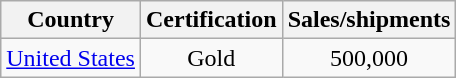<table class="wikitable">
<tr>
<th>Country</th>
<th>Certification</th>
<th>Sales/shipments</th>
</tr>
<tr>
<td><a href='#'>United States</a></td>
<td style="text-align:center">Gold</td>
<td style="text-align:center">500,000</td>
</tr>
</table>
